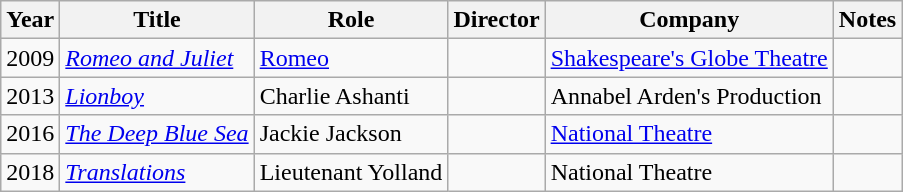<table class="wikitable sortable">
<tr>
<th>Year</th>
<th>Title</th>
<th>Role</th>
<th>Director</th>
<th>Company</th>
<th class="unsortable">Notes</th>
</tr>
<tr>
<td>2009</td>
<td><em><a href='#'>Romeo and Juliet</a></em></td>
<td><a href='#'>Romeo</a></td>
<td></td>
<td><a href='#'>Shakespeare's Globe Theatre</a></td>
<td></td>
</tr>
<tr>
<td>2013</td>
<td><em><a href='#'>Lionboy</a></em></td>
<td>Charlie Ashanti</td>
<td></td>
<td>Annabel Arden's Production</td>
<td></td>
</tr>
<tr>
<td>2016</td>
<td><em><a href='#'>The Deep Blue Sea</a></em></td>
<td>Jackie Jackson</td>
<td></td>
<td><a href='#'>National Theatre</a></td>
<td></td>
</tr>
<tr>
<td>2018</td>
<td><em><a href='#'>Translations</a></em></td>
<td>Lieutenant Yolland</td>
<td></td>
<td>National Theatre</td>
<td></td>
</tr>
</table>
